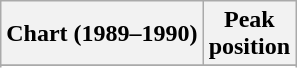<table class="wikitable sortable plainrowheaders">
<tr>
<th>Chart (1989–1990)</th>
<th>Peak<br>position</th>
</tr>
<tr>
</tr>
<tr>
</tr>
</table>
